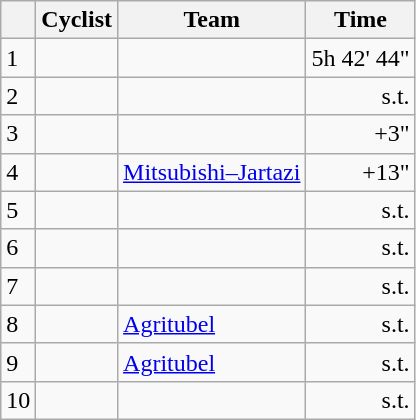<table class="wikitable">
<tr>
<th></th>
<th>Cyclist</th>
<th>Team</th>
<th>Time</th>
</tr>
<tr>
<td>1</td>
<td></td>
<td></td>
<td align="right">5h 42' 44"</td>
</tr>
<tr>
<td>2</td>
<td></td>
<td></td>
<td align="right">s.t.</td>
</tr>
<tr>
<td>3</td>
<td></td>
<td></td>
<td align="right">+3"</td>
</tr>
<tr>
<td>4</td>
<td></td>
<td><a href='#'>Mitsubishi–Jartazi</a></td>
<td align="right">+13"</td>
</tr>
<tr>
<td>5</td>
<td></td>
<td></td>
<td align="right">s.t.</td>
</tr>
<tr>
<td>6</td>
<td></td>
<td></td>
<td align="right">s.t.</td>
</tr>
<tr>
<td>7</td>
<td></td>
<td></td>
<td align="right">s.t.</td>
</tr>
<tr>
<td>8</td>
<td></td>
<td><a href='#'>Agritubel</a></td>
<td align="right">s.t.</td>
</tr>
<tr>
<td>9</td>
<td></td>
<td><a href='#'>Agritubel</a></td>
<td align="right">s.t.</td>
</tr>
<tr>
<td>10</td>
<td></td>
<td></td>
<td align="right">s.t.</td>
</tr>
</table>
